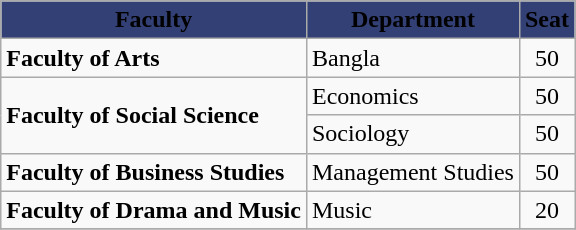<table class = "wikitable">
<tr>
<th style='background: #334075'><span>Faculty</span></th>
<th style='background: #334075'><span>Department</span></th>
<th style='background: #334075'><span>Seat</span></th>
</tr>
<tr>
<td><strong>Faculty of Arts</strong></td>
<td>Bangla</td>
<td style="text-align:center;">50</td>
</tr>
<tr>
<td rowspan=2><strong>Faculty of Social Science</strong></td>
<td>Economics</td>
<td style="text-align:center;">50</td>
</tr>
<tr>
<td>Sociology</td>
<td style="text-align:center;">50</td>
</tr>
<tr>
<td><strong>Faculty of Business Studies </strong></td>
<td>Management Studies</td>
<td style="text-align:center;">50</td>
</tr>
<tr>
<td><strong>Faculty of Drama and Music</strong></td>
<td>Music</td>
<td style="text-align:center;">20</td>
</tr>
<tr>
</tr>
</table>
